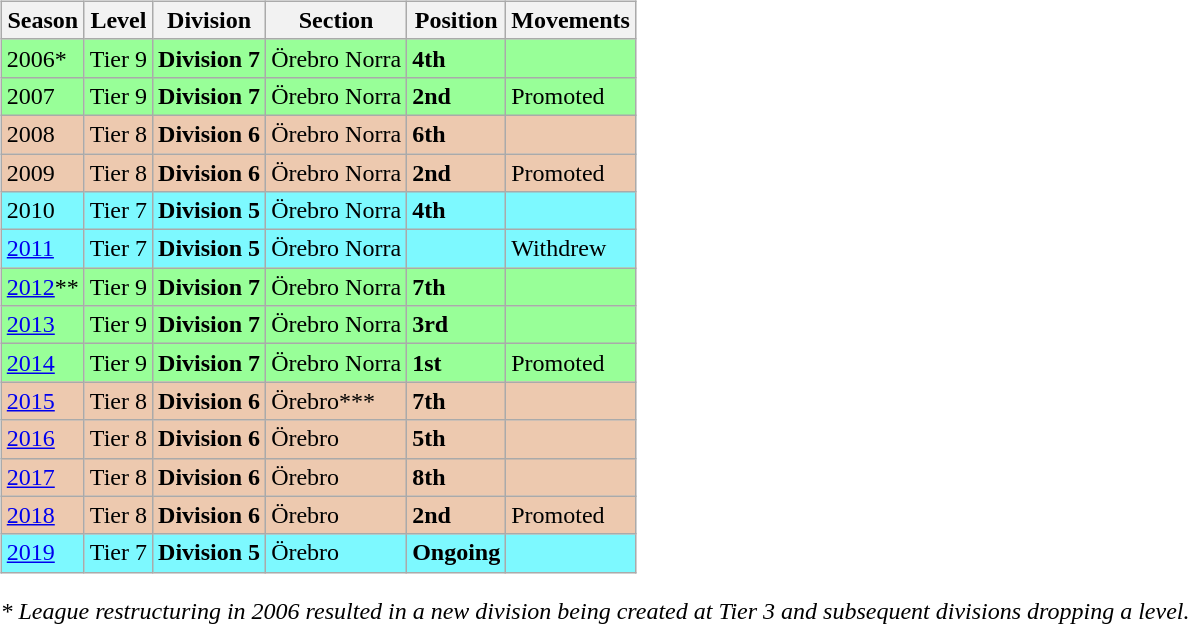<table>
<tr>
<td valign="top" width=0%><br><table class="wikitable">
<tr style="background:#f0f6fa;">
<th><strong>Season</strong></th>
<th><strong>Level</strong></th>
<th><strong>Division</strong></th>
<th><strong>Section</strong></th>
<th><strong>Position</strong></th>
<th><strong>Movements</strong></th>
</tr>
<tr>
<td style="background:#98FF98;">2006*</td>
<td style="background:#98FF98;">Tier 9</td>
<td style="background:#98FF98;"><strong>Division 7</strong></td>
<td style="background:#98FF98;">Örebro Norra</td>
<td style="background:#98FF98;"><strong>4th</strong></td>
<td style="background:#98FF98;"></td>
</tr>
<tr>
<td style="background:#98FF98;">2007</td>
<td style="background:#98FF98;">Tier 9</td>
<td style="background:#98FF98;"><strong>Division 7</strong></td>
<td style="background:#98FF98;">Örebro Norra</td>
<td style="background:#98FF98;"><strong>2nd</strong></td>
<td style="background:#98FF98;">Promoted</td>
</tr>
<tr>
<td style="background:#EDC9AF;">2008</td>
<td style="background:#EDC9AF;">Tier 8</td>
<td style="background:#EDC9AF;"><strong>Division 6</strong></td>
<td style="background:#EDC9AF;">Örebro Norra</td>
<td style="background:#EDC9AF;"><strong>6th</strong></td>
<td style="background:#EDC9AF;"></td>
</tr>
<tr>
<td style="background:#EDC9AF;">2009</td>
<td style="background:#EDC9AF;">Tier 8</td>
<td style="background:#EDC9AF;"><strong>Division 6</strong></td>
<td style="background:#EDC9AF;">Örebro Norra</td>
<td style="background:#EDC9AF;"><strong>2nd</strong></td>
<td style="background:#EDC9AF;">Promoted</td>
</tr>
<tr>
<td style="background:#7DF9FF;">2010</td>
<td style="background:#7DF9FF;">Tier 7</td>
<td style="background:#7DF9FF;"><strong>Division 5</strong></td>
<td style="background:#7DF9FF;">Örebro Norra</td>
<td style="background:#7DF9FF;"><strong>4th</strong></td>
<td style="background:#7DF9FF;"></td>
</tr>
<tr>
<td style="background:#7DF9FF;"><a href='#'>2011</a></td>
<td style="background:#7DF9FF;">Tier 7</td>
<td style="background:#7DF9FF;"><strong>Division 5</strong></td>
<td style="background:#7DF9FF;">Örebro Norra</td>
<td style="background:#7DF9FF;"></td>
<td style="background:#7DF9FF;">Withdrew</td>
</tr>
<tr>
<td style="background:#98FF98;"><a href='#'>2012</a>**</td>
<td style="background:#98FF98;">Tier 9</td>
<td style="background:#98FF98;"><strong>Division 7</strong></td>
<td style="background:#98FF98;">Örebro Norra</td>
<td style="background:#98FF98;"><strong>7th</strong></td>
<td style="background:#98FF98;"></td>
</tr>
<tr>
<td style="background:#98FF98;"><a href='#'>2013</a></td>
<td style="background:#98FF98;">Tier 9</td>
<td style="background:#98FF98;"><strong>Division 7</strong></td>
<td style="background:#98FF98;">Örebro Norra</td>
<td style="background:#98FF98;"><strong>3rd</strong></td>
<td style="background:#98FF98;"></td>
</tr>
<tr>
<td style="background:#98FF98;"><a href='#'>2014</a></td>
<td style="background:#98FF98;">Tier 9</td>
<td style="background:#98FF98;"><strong>Division 7</strong></td>
<td style="background:#98FF98;">Örebro Norra</td>
<td style="background:#98FF98;"><strong>1st</strong></td>
<td style="background:#98FF98;">Promoted</td>
</tr>
<tr>
<td style="background:#EDC9AF;"><a href='#'>2015</a></td>
<td style="background:#EDC9AF;">Tier 8</td>
<td style="background:#EDC9AF;"><strong>Division 6</strong></td>
<td style="background:#EDC9AF;">Örebro***</td>
<td style="background:#EDC9AF;"><strong>7th</strong></td>
<td style="background:#EDC9AF;"></td>
</tr>
<tr>
<td style="background:#EDC9AF;"><a href='#'>2016</a></td>
<td style="background:#EDC9AF;">Tier 8</td>
<td style="background:#EDC9AF;"><strong>Division 6</strong></td>
<td style="background:#EDC9AF;">Örebro</td>
<td style="background:#EDC9AF;"><strong>5th</strong></td>
<td style="background:#EDC9AF;"></td>
</tr>
<tr>
<td style="background:#EDC9AF;"><a href='#'>2017</a></td>
<td style="background:#EDC9AF;">Tier 8</td>
<td style="background:#EDC9AF;"><strong>Division 6</strong></td>
<td style="background:#EDC9AF;">Örebro</td>
<td style="background:#EDC9AF;"><strong>8th</strong></td>
<td style="background:#EDC9AF;"></td>
</tr>
<tr>
<td style="background:#EDC9AF;"><a href='#'>2018</a></td>
<td style="background:#EDC9AF;">Tier 8</td>
<td style="background:#EDC9AF;"><strong>Division 6</strong></td>
<td style="background:#EDC9AF;">Örebro</td>
<td style="background:#EDC9AF;"><strong>2nd</strong></td>
<td style="background:#EDC9AF;">Promoted</td>
</tr>
<tr>
<td style="background:#7DF9FF;"><a href='#'>2019</a></td>
<td style="background:#7DF9FF;">Tier 7</td>
<td style="background:#7DF9FF;"><strong>Division 5</strong></td>
<td style="background:#7DF9FF;">Örebro</td>
<td style="background:#7DF9FF;"><strong>Ongoing</strong> </td>
<td style="background:#7DF9FF;"></td>
</tr>
</table>
<em>* League restructuring in 2006 resulted in a new division being created at Tier 3 and subsequent divisions dropping a level.</em> 

</td>
</tr>
</table>
